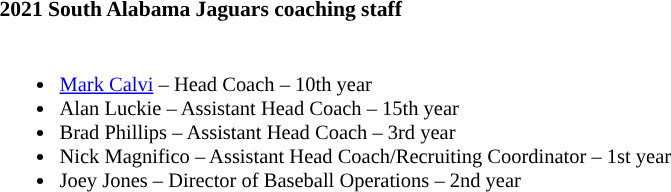<table class="toccolours" style="text-align: left; font-size:90%;">
<tr>
<th colspan="9">2021 South Alabama Jaguars coaching staff</th>
</tr>
<tr>
<td style="font-size: 95%;" valign="top"><br><ul><li><a href='#'>Mark Calvi</a> – Head Coach – 10th year</li><li>Alan Luckie – Assistant Head Coach – 15th year</li><li>Brad Phillips – Assistant Head Coach – 3rd year</li><li>Nick Magnifico – Assistant Head Coach/Recruiting Coordinator – 1st year</li><li>Joey Jones – Director of Baseball Operations – 2nd year</li></ul></td>
</tr>
</table>
